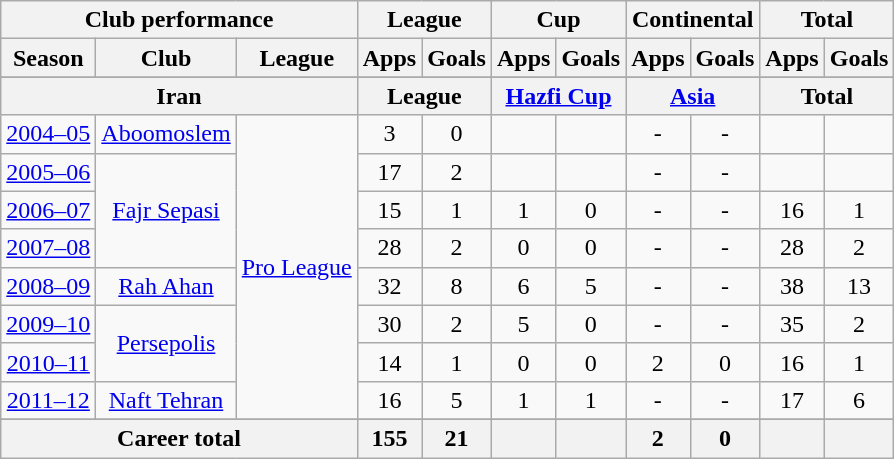<table class="wikitable" style="text-align:center">
<tr>
<th colspan=3>Club performance</th>
<th colspan=2>League</th>
<th colspan=2>Cup</th>
<th colspan=2>Continental</th>
<th colspan=2>Total</th>
</tr>
<tr>
<th>Season</th>
<th>Club</th>
<th>League</th>
<th>Apps</th>
<th>Goals</th>
<th>Apps</th>
<th>Goals</th>
<th>Apps</th>
<th>Goals</th>
<th>Apps</th>
<th>Goals</th>
</tr>
<tr>
</tr>
<tr>
<th colspan=3>Iran</th>
<th colspan=2>League</th>
<th colspan=2><a href='#'>Hazfi Cup</a></th>
<th colspan=2><a href='#'>Asia</a></th>
<th colspan=2>Total</th>
</tr>
<tr>
<td><a href='#'>2004–05</a></td>
<td rowspan="1"><a href='#'>Aboomoslem</a></td>
<td rowspan="8"><a href='#'>Pro League</a></td>
<td>3</td>
<td>0</td>
<td></td>
<td></td>
<td>-</td>
<td>-</td>
<td></td>
<td></td>
</tr>
<tr>
<td><a href='#'>2005–06</a></td>
<td rowspan="3"><a href='#'>Fajr Sepasi</a></td>
<td>17</td>
<td>2</td>
<td></td>
<td></td>
<td>-</td>
<td>-</td>
<td></td>
<td></td>
</tr>
<tr>
<td><a href='#'>2006–07</a></td>
<td>15</td>
<td>1</td>
<td>1</td>
<td>0</td>
<td>-</td>
<td>-</td>
<td>16</td>
<td>1</td>
</tr>
<tr>
<td><a href='#'>2007–08</a></td>
<td>28</td>
<td>2</td>
<td>0</td>
<td>0</td>
<td>-</td>
<td>-</td>
<td>28</td>
<td>2</td>
</tr>
<tr>
<td><a href='#'>2008–09</a></td>
<td><a href='#'>Rah Ahan</a></td>
<td>32</td>
<td>8</td>
<td>6</td>
<td>5</td>
<td>-</td>
<td>-</td>
<td>38</td>
<td>13</td>
</tr>
<tr>
<td><a href='#'>2009–10</a></td>
<td rowspan="2"><a href='#'>Persepolis</a></td>
<td>30</td>
<td>2</td>
<td>5</td>
<td>0</td>
<td>-</td>
<td>-</td>
<td>35</td>
<td>2</td>
</tr>
<tr>
<td><a href='#'>2010–11</a></td>
<td>14</td>
<td>1</td>
<td>0</td>
<td>0</td>
<td>2</td>
<td>0</td>
<td>16</td>
<td>1</td>
</tr>
<tr>
<td><a href='#'>2011–12</a></td>
<td rowspan="1"><a href='#'>Naft Tehran</a></td>
<td>16</td>
<td>5</td>
<td>1</td>
<td>1</td>
<td>-</td>
<td>-</td>
<td>17</td>
<td>6</td>
</tr>
<tr>
</tr>
<tr>
<th colspan=3>Career total</th>
<th>155</th>
<th>21</th>
<th></th>
<th></th>
<th>2</th>
<th>0</th>
<th></th>
<th></th>
</tr>
</table>
